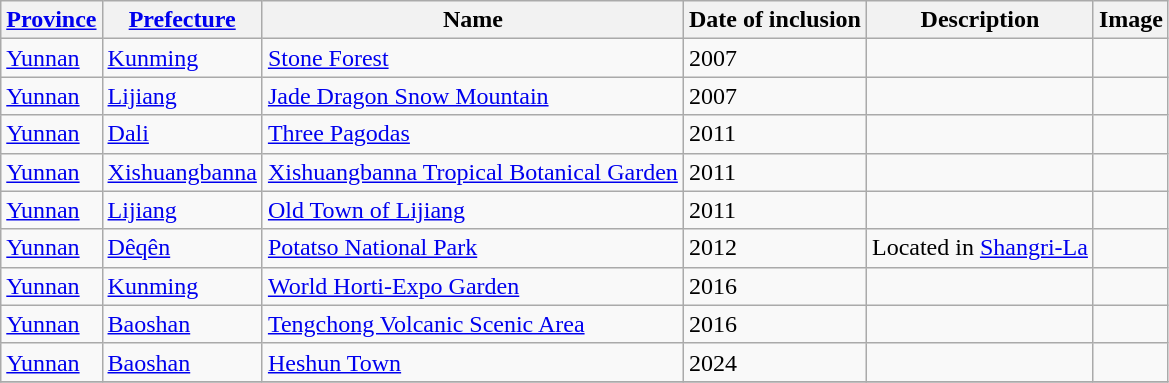<table class="wikitable sortable" style="text-align:left;">
<tr>
<th scope="col"><a href='#'>Province</a></th>
<th scope="col"><a href='#'>Prefecture</a></th>
<th scope="col">Name</th>
<th scope="col">Date of inclusion</th>
<th scope="col">Description</th>
<th scope="col">Image</th>
</tr>
<tr>
<td><a href='#'>Yunnan</a></td>
<td><a href='#'>Kunming</a></td>
<td><a href='#'>Stone Forest</a></td>
<td>2007</td>
<td></td>
<td></td>
</tr>
<tr>
<td><a href='#'>Yunnan</a></td>
<td><a href='#'>Lijiang</a></td>
<td><a href='#'>Jade Dragon Snow Mountain</a></td>
<td>2007</td>
<td></td>
<td></td>
</tr>
<tr>
<td><a href='#'>Yunnan</a></td>
<td><a href='#'>Dali</a></td>
<td><a href='#'>Three Pagodas</a></td>
<td>2011</td>
<td></td>
<td></td>
</tr>
<tr>
<td><a href='#'>Yunnan</a></td>
<td><a href='#'>Xishuangbanna</a></td>
<td><a href='#'>Xishuangbanna Tropical Botanical Garden</a></td>
<td>2011</td>
<td></td>
<td></td>
</tr>
<tr>
<td><a href='#'>Yunnan</a></td>
<td><a href='#'>Lijiang</a></td>
<td><a href='#'>Old Town of Lijiang</a></td>
<td>2011</td>
<td></td>
<td></td>
</tr>
<tr>
<td><a href='#'>Yunnan</a></td>
<td><a href='#'>Dêqên</a></td>
<td><a href='#'>Potatso National Park</a></td>
<td>2012</td>
<td>Located in <a href='#'>Shangri-La</a></td>
<td></td>
</tr>
<tr>
<td><a href='#'>Yunnan</a></td>
<td><a href='#'>Kunming</a></td>
<td><a href='#'>World Horti-Expo Garden</a></td>
<td>2016</td>
<td></td>
<td></td>
</tr>
<tr>
<td><a href='#'>Yunnan</a></td>
<td><a href='#'>Baoshan</a></td>
<td><a href='#'>Tengchong Volcanic Scenic Area</a></td>
<td>2016</td>
<td></td>
<td></td>
</tr>
<tr>
<td><a href='#'>Yunnan</a></td>
<td><a href='#'>Baoshan</a></td>
<td><a href='#'>Heshun Town</a></td>
<td>2024</td>
<td></td>
<td></td>
</tr>
<tr>
</tr>
</table>
